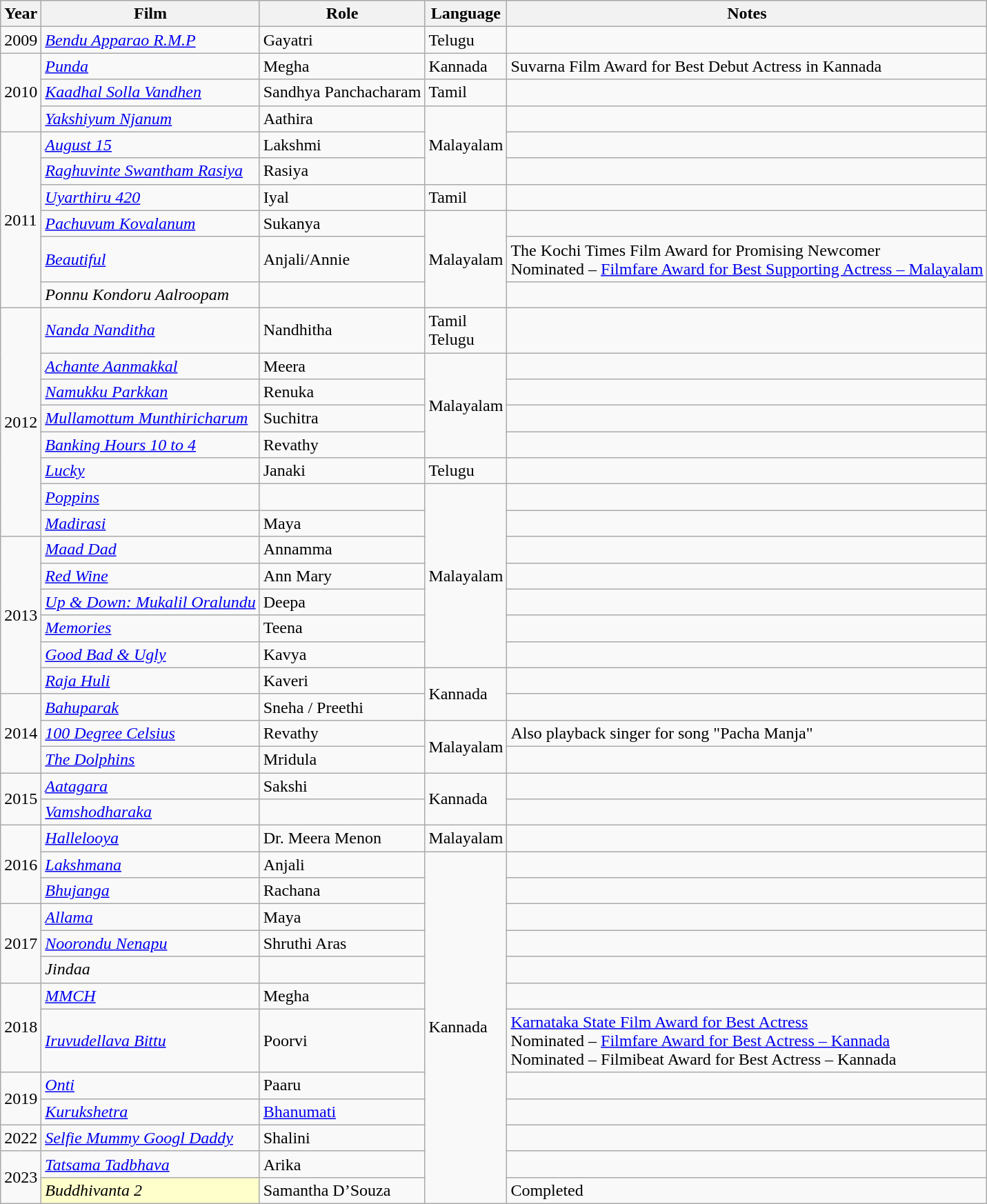<table class="wikitable">
<tr style="background:#ccc; text-align:center;">
<th>Year</th>
<th>Film</th>
<th>Role</th>
<th>Language</th>
<th>Notes</th>
</tr>
<tr>
<td>2009</td>
<td><em><a href='#'>Bendu Apparao R.M.P</a></em></td>
<td>Gayatri</td>
<td>Telugu</td>
<td></td>
</tr>
<tr>
<td rowspan="3">2010</td>
<td><em><a href='#'>Punda</a></em></td>
<td>Megha</td>
<td>Kannada</td>
<td>Suvarna Film Award for Best Debut Actress in Kannada</td>
</tr>
<tr>
<td><em><a href='#'>Kaadhal Solla Vandhen</a></em></td>
<td>Sandhya Panchacharam</td>
<td>Tamil</td>
<td></td>
</tr>
<tr>
<td><em><a href='#'>Yakshiyum Njanum</a></em></td>
<td>Aathira</td>
<td rowspan="3">Malayalam</td>
<td></td>
</tr>
<tr>
<td rowspan="6">2011</td>
<td><em><a href='#'>August 15</a></em></td>
<td>Lakshmi</td>
<td></td>
</tr>
<tr>
<td><em><a href='#'>Raghuvinte Swantham Rasiya</a></em></td>
<td>Rasiya</td>
<td></td>
</tr>
<tr>
<td><em><a href='#'>Uyarthiru 420</a></em></td>
<td>Iyal</td>
<td>Tamil</td>
<td></td>
</tr>
<tr>
<td><em><a href='#'>Pachuvum Kovalanum</a></em></td>
<td>Sukanya</td>
<td rowspan="3">Malayalam</td>
<td></td>
</tr>
<tr>
<td><em><a href='#'>Beautiful</a></em></td>
<td>Anjali/Annie</td>
<td>The Kochi Times Film Award for Promising Newcomer <br> Nominated – <a href='#'>Filmfare Award for Best Supporting Actress – Malayalam</a></td>
</tr>
<tr>
<td><em>Ponnu Kondoru Aalroopam</em></td>
<td></td>
<td></td>
</tr>
<tr>
<td rowspan="8">2012</td>
<td><em><a href='#'>Nanda Nanditha</a></em></td>
<td>Nandhitha</td>
<td>Tamil<br>Telugu</td>
<td></td>
</tr>
<tr>
<td><em><a href='#'>Achante Aanmakkal</a></em></td>
<td>Meera</td>
<td rowspan="4">Malayalam</td>
<td></td>
</tr>
<tr>
<td><em><a href='#'>Namukku Parkkan</a></em></td>
<td>Renuka</td>
<td></td>
</tr>
<tr>
<td><em><a href='#'>Mullamottum Munthiricharum</a></em></td>
<td>Suchitra</td>
<td></td>
</tr>
<tr>
<td><em><a href='#'>Banking Hours 10 to 4</a></em></td>
<td>Revathy</td>
<td></td>
</tr>
<tr>
<td><em><a href='#'>Lucky</a></em></td>
<td>Janaki</td>
<td>Telugu</td>
<td></td>
</tr>
<tr>
<td><em><a href='#'>Poppins</a></em></td>
<td></td>
<td rowspan="7">Malayalam</td>
<td></td>
</tr>
<tr>
<td><em><a href='#'>Madirasi</a></em></td>
<td>Maya</td>
<td></td>
</tr>
<tr>
<td rowspan="6">2013</td>
<td><em><a href='#'>Maad Dad</a></em></td>
<td>Annamma</td>
<td></td>
</tr>
<tr>
<td><em><a href='#'>Red Wine</a></em></td>
<td>Ann Mary</td>
<td></td>
</tr>
<tr>
<td><em><a href='#'>Up & Down: Mukalil Oralundu</a></em></td>
<td>Deepa</td>
<td></td>
</tr>
<tr>
<td><em><a href='#'>Memories</a></em></td>
<td>Teena</td>
<td></td>
</tr>
<tr>
<td><em><a href='#'>Good Bad & Ugly</a></em></td>
<td>Kavya</td>
<td></td>
</tr>
<tr>
<td><em><a href='#'>Raja Huli</a></em></td>
<td>Kaveri</td>
<td rowspan="2">Kannada</td>
<td></td>
</tr>
<tr>
<td rowspan="3">2014</td>
<td><em><a href='#'>Bahuparak</a></em></td>
<td>Sneha / Preethi</td>
<td></td>
</tr>
<tr>
<td><em><a href='#'>100 Degree Celsius</a></em></td>
<td>Revathy</td>
<td rowspan="2">Malayalam</td>
<td>Also playback singer for song "Pacha Manja"</td>
</tr>
<tr>
<td><em><a href='#'>The Dolphins</a></em></td>
<td>Mridula</td>
<td></td>
</tr>
<tr>
<td rowspan="2">2015</td>
<td><em><a href='#'>Aatagara</a></em></td>
<td>Sakshi</td>
<td rowspan="2">Kannada</td>
<td></td>
</tr>
<tr>
<td><em><a href='#'>Vamshodharaka</a></em></td>
<td></td>
<td></td>
</tr>
<tr>
<td rowspan="3">2016</td>
<td><em><a href='#'>Hallelooya</a></em></td>
<td>Dr. Meera Menon</td>
<td>Malayalam</td>
<td></td>
</tr>
<tr>
<td><em><a href='#'>Lakshmana</a></em></td>
<td>Anjali</td>
<td rowspan="12">Kannada</td>
<td></td>
</tr>
<tr>
<td><em><a href='#'>Bhujanga</a></em></td>
<td>Rachana</td>
<td></td>
</tr>
<tr>
<td rowspan="3">2017</td>
<td><em><a href='#'>Allama</a></em></td>
<td>Maya</td>
<td></td>
</tr>
<tr>
<td><em><a href='#'>Noorondu Nenapu</a></em></td>
<td>Shruthi Aras</td>
<td></td>
</tr>
<tr>
<td><em>Jindaa</em></td>
<td></td>
<td></td>
</tr>
<tr>
<td rowspan="2">2018</td>
<td><em><a href='#'>MMCH</a></em></td>
<td>Megha</td>
<td></td>
</tr>
<tr>
<td><em><a href='#'>Iruvudellava Bittu</a></em></td>
<td>Poorvi</td>
<td><a href='#'>Karnataka State Film Award for Best Actress</a><br>Nominated – <a href='#'>Filmfare Award for Best Actress – Kannada</a><br> Nominated – Filmibeat Award for Best Actress – Kannada</td>
</tr>
<tr>
<td rowspan="2">2019</td>
<td><em><a href='#'>Onti</a></em></td>
<td>Paaru</td>
<td></td>
</tr>
<tr>
<td><em><a href='#'>Kurukshetra</a></em></td>
<td><a href='#'>Bhanumati</a></td>
<td></td>
</tr>
<tr>
<td>2022</td>
<td><em><a href='#'>Selfie Mummy Googl Daddy</a></em></td>
<td>Shalini</td>
<td></td>
</tr>
<tr>
<td rowspan="2">2023</td>
<td><em><a href='#'>Tatsama Tadbhava</a></em></td>
<td>Arika</td>
<td></td>
</tr>
<tr>
<td style="background:#FFFFCC;"><em>Buddhivanta 2</em></td>
<td>Samantha D’Souza</td>
<td>Completed</td>
</tr>
</table>
